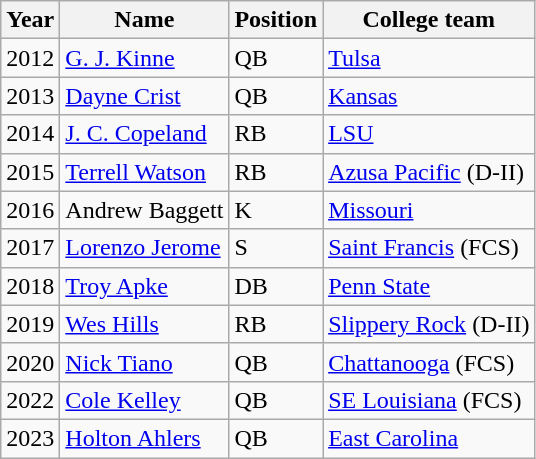<table class="wikitable">
<tr>
<th>Year</th>
<th>Name</th>
<th>Position</th>
<th>College team</th>
</tr>
<tr>
<td>2012</td>
<td><a href='#'>G. J. Kinne</a></td>
<td>QB</td>
<td><a href='#'>Tulsa</a></td>
</tr>
<tr>
<td>2013</td>
<td><a href='#'>Dayne Crist</a></td>
<td>QB</td>
<td><a href='#'>Kansas</a></td>
</tr>
<tr>
<td>2014</td>
<td><a href='#'>J. C. Copeland</a></td>
<td>RB</td>
<td><a href='#'>LSU</a></td>
</tr>
<tr>
<td>2015</td>
<td><a href='#'>Terrell Watson</a></td>
<td>RB</td>
<td><a href='#'>Azusa Pacific</a> (D-II)</td>
</tr>
<tr>
<td>2016</td>
<td>Andrew Baggett</td>
<td>K</td>
<td><a href='#'>Missouri</a></td>
</tr>
<tr>
<td>2017</td>
<td><a href='#'>Lorenzo Jerome</a></td>
<td>S</td>
<td><a href='#'>Saint Francis</a> (FCS)</td>
</tr>
<tr>
<td>2018</td>
<td><a href='#'>Troy Apke</a></td>
<td>DB</td>
<td><a href='#'>Penn State</a></td>
</tr>
<tr>
<td>2019</td>
<td><a href='#'>Wes Hills</a></td>
<td>RB</td>
<td><a href='#'>Slippery Rock</a> (D-II)</td>
</tr>
<tr>
<td>2020</td>
<td><a href='#'>Nick Tiano</a></td>
<td>QB</td>
<td><a href='#'>Chattanooga</a> (FCS)</td>
</tr>
<tr>
<td>2022</td>
<td><a href='#'>Cole Kelley</a></td>
<td>QB</td>
<td><a href='#'>SE Louisiana</a> (FCS)</td>
</tr>
<tr>
<td>2023</td>
<td><a href='#'>Holton Ahlers</a></td>
<td>QB</td>
<td><a href='#'>East Carolina</a></td>
</tr>
</table>
